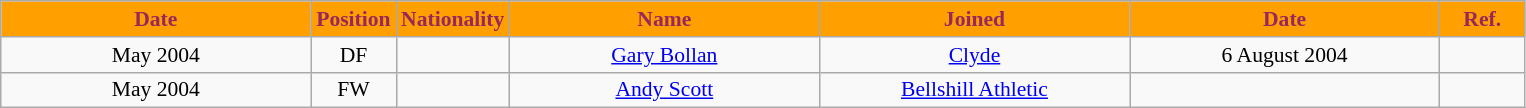<table class="wikitable"  style="text-align:center; font-size:90%; ">
<tr>
<th style="background:#ffa000; color:#98285c; width:200px;">Date</th>
<th style="background:#ffa000; color:#98285c; width:50px;">Position</th>
<th style="background:#ffa000; color:#98285c; width:50px;">Nationality</th>
<th style="background:#ffa000; color:#98285c; width:200px;">Name</th>
<th style="background:#ffa000; color:#98285c; width:200px;">Joined</th>
<th style="background:#ffa000; color:#98285c; width:200px;">Date</th>
<th style="background:#ffa000; color:#98285c; width:50px;">Ref.</th>
</tr>
<tr>
<td>May 2004</td>
<td>DF</td>
<td></td>
<td><a href='#'>Gary Bollan</a></td>
<td><a href='#'>Clyde</a></td>
<td>6 August 2004</td>
<td></td>
</tr>
<tr>
<td>May 2004</td>
<td>FW</td>
<td></td>
<td><a href='#'>Andy Scott</a></td>
<td><a href='#'>Bellshill Athletic</a></td>
<td></td>
<td></td>
</tr>
</table>
